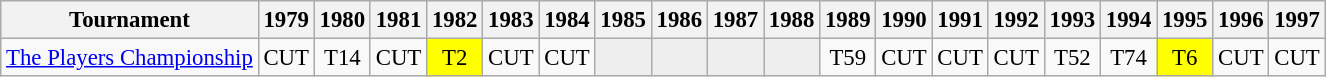<table class="wikitable" style="font-size:95%;text-align:center;">
<tr>
<th>Tournament</th>
<th>1979</th>
<th>1980</th>
<th>1981</th>
<th>1982</th>
<th>1983</th>
<th>1984</th>
<th>1985</th>
<th>1986</th>
<th>1987</th>
<th>1988</th>
<th>1989</th>
<th>1990</th>
<th>1991</th>
<th>1992</th>
<th>1993</th>
<th>1994</th>
<th>1995</th>
<th>1996</th>
<th>1997</th>
</tr>
<tr>
<td align=left><a href='#'>The Players Championship</a></td>
<td>CUT</td>
<td>T14</td>
<td>CUT</td>
<td style="background:yellow;">T2</td>
<td>CUT</td>
<td>CUT</td>
<td style="background:#eeeeee;"></td>
<td style="background:#eeeeee;"></td>
<td style="background:#eeeeee;"></td>
<td style="background:#eeeeee;"></td>
<td>T59</td>
<td>CUT</td>
<td>CUT</td>
<td>CUT</td>
<td>T52</td>
<td>T74</td>
<td style="background:yellow;">T6</td>
<td>CUT</td>
<td>CUT</td>
</tr>
</table>
